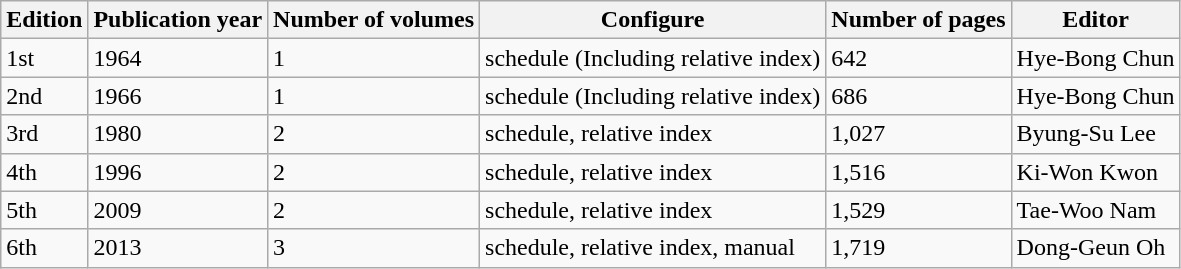<table class="wikitable">
<tr>
<th>Edition</th>
<th>Publication year</th>
<th>Number of volumes</th>
<th>Configure</th>
<th>Number of pages</th>
<th>Editor</th>
</tr>
<tr>
<td>1st</td>
<td>1964</td>
<td>1</td>
<td>schedule (Including relative index)</td>
<td>642</td>
<td>Hye-Bong Chun</td>
</tr>
<tr>
<td>2nd</td>
<td>1966</td>
<td>1</td>
<td>schedule (Including relative index)</td>
<td>686</td>
<td>Hye-Bong Chun</td>
</tr>
<tr>
<td>3rd</td>
<td>1980</td>
<td>2</td>
<td>schedule, relative index</td>
<td>1,027</td>
<td>Byung-Su Lee</td>
</tr>
<tr>
<td>4th</td>
<td>1996</td>
<td>2</td>
<td>schedule, relative index</td>
<td>1,516</td>
<td>Ki-Won Kwon</td>
</tr>
<tr>
<td>5th</td>
<td>2009</td>
<td>2</td>
<td>schedule, relative index</td>
<td>1,529</td>
<td>Tae-Woo Nam</td>
</tr>
<tr>
<td>6th</td>
<td>2013</td>
<td>3</td>
<td>schedule, relative index, manual</td>
<td>1,719</td>
<td>Dong-Geun Oh</td>
</tr>
</table>
